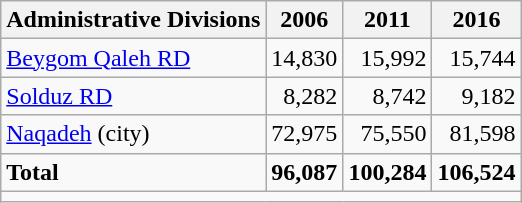<table class="wikitable">
<tr>
<th>Administrative Divisions</th>
<th>2006</th>
<th>2011</th>
<th>2016</th>
</tr>
<tr>
<td><a href='#'>Beygom Qaleh RD</a></td>
<td style="text-align: right;">14,830</td>
<td style="text-align: right;">15,992</td>
<td style="text-align: right;">15,744</td>
</tr>
<tr>
<td><a href='#'>Solduz RD</a></td>
<td style="text-align: right;">8,282</td>
<td style="text-align: right;">8,742</td>
<td style="text-align: right;">9,182</td>
</tr>
<tr>
<td><a href='#'>Naqadeh</a> (city)</td>
<td style="text-align: right;">72,975</td>
<td style="text-align: right;">75,550</td>
<td style="text-align: right;">81,598</td>
</tr>
<tr>
<td><strong>Total</strong></td>
<td style="text-align: right;"><strong>96,087</strong></td>
<td style="text-align: right;"><strong>100,284</strong></td>
<td style="text-align: right;"><strong>106,524</strong></td>
</tr>
<tr>
<td colspan=4></td>
</tr>
</table>
